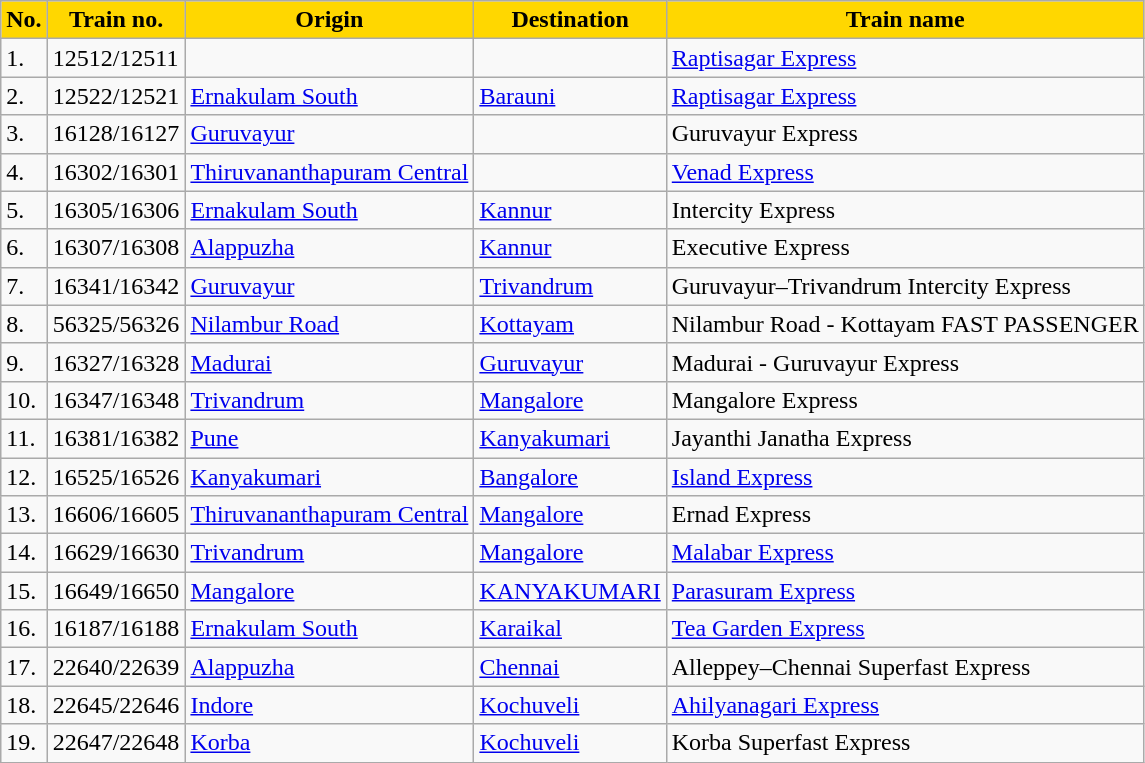<table class="wikitable sortable">
<tr>
<th style="background-color:#FFD700">No.</th>
<th style="background-color:#FFD700">Train no.</th>
<th style="background-color:#FFD700">Origin</th>
<th style="background-color:#FFD700">Destination</th>
<th style="background-color:#FFD700">Train name</th>
</tr>
<tr>
<td>1.</td>
<td>12512/12511</td>
<td></td>
<td></td>
<td><a href='#'>Raptisagar Express</a></td>
</tr>
<tr>
<td>2.</td>
<td>12522/12521</td>
<td><a href='#'>Ernakulam South</a></td>
<td><a href='#'>Barauni</a></td>
<td><a href='#'>Raptisagar Express</a></td>
</tr>
<tr>
<td>3.</td>
<td>16128/16127</td>
<td><a href='#'>Guruvayur</a></td>
<td></td>
<td>Guruvayur Express</td>
</tr>
<tr>
<td>4.</td>
<td>16302/16301</td>
<td><a href='#'>Thiruvananthapuram Central</a></td>
<td></td>
<td><a href='#'>Venad Express</a></td>
</tr>
<tr>
<td>5.</td>
<td>16305/16306</td>
<td><a href='#'>Ernakulam South</a></td>
<td><a href='#'>Kannur</a></td>
<td>Intercity Express</td>
</tr>
<tr>
<td>6.</td>
<td>16307/16308</td>
<td><a href='#'>Alappuzha</a></td>
<td><a href='#'>Kannur</a></td>
<td>Executive Express</td>
</tr>
<tr>
<td>7.</td>
<td>16341/16342</td>
<td><a href='#'>Guruvayur</a></td>
<td><a href='#'>Trivandrum</a></td>
<td>Guruvayur–Trivandrum Intercity Express</td>
</tr>
<tr>
<td>8.</td>
<td>56325/56326</td>
<td><a href='#'>Nilambur Road</a></td>
<td><a href='#'>Kottayam</a></td>
<td>Nilambur Road - Kottayam FAST PASSENGER</td>
</tr>
<tr>
<td>9.</td>
<td>16327/16328</td>
<td><a href='#'>Madurai</a></td>
<td><a href='#'>Guruvayur</a></td>
<td>Madurai - Guruvayur Express</td>
</tr>
<tr>
<td>10.</td>
<td>16347/16348</td>
<td><a href='#'>Trivandrum</a></td>
<td><a href='#'>Mangalore</a></td>
<td>Mangalore Express</td>
</tr>
<tr>
<td>11.</td>
<td>16381/16382</td>
<td><a href='#'>Pune</a></td>
<td><a href='#'>Kanyakumari</a></td>
<td>Jayanthi Janatha Express</td>
</tr>
<tr>
<td>12.</td>
<td>16525/16526</td>
<td><a href='#'>Kanyakumari</a></td>
<td><a href='#'>Bangalore</a></td>
<td><a href='#'>Island Express</a></td>
</tr>
<tr>
<td>13.</td>
<td>16606/16605</td>
<td><a href='#'>Thiruvananthapuram Central</a></td>
<td><a href='#'>Mangalore</a></td>
<td>Ernad Express</td>
</tr>
<tr>
<td>14.</td>
<td>16629/16630</td>
<td><a href='#'>Trivandrum</a></td>
<td><a href='#'>Mangalore</a></td>
<td><a href='#'>Malabar Express</a></td>
</tr>
<tr>
<td>15.</td>
<td>16649/16650</td>
<td><a href='#'>Mangalore</a></td>
<td><a href='#'>KANYAKUMARI</a></td>
<td><a href='#'>Parasuram Express</a></td>
</tr>
<tr>
<td>16.</td>
<td>16187/16188</td>
<td><a href='#'>Ernakulam South</a></td>
<td><a href='#'>Karaikal</a></td>
<td><a href='#'>Tea Garden Express</a></td>
</tr>
<tr>
<td>17.</td>
<td>22640/22639</td>
<td><a href='#'>Alappuzha</a></td>
<td><a href='#'>Chennai</a></td>
<td>Alleppey–Chennai Superfast Express</td>
</tr>
<tr>
<td>18.</td>
<td>22645/22646</td>
<td><a href='#'>Indore</a></td>
<td><a href='#'>Kochuveli</a></td>
<td><a href='#'>Ahilyanagari Express</a></td>
</tr>
<tr>
<td>19.</td>
<td>22647/22648</td>
<td><a href='#'>Korba</a></td>
<td><a href='#'>Kochuveli</a></td>
<td>Korba Superfast Express</td>
</tr>
</table>
